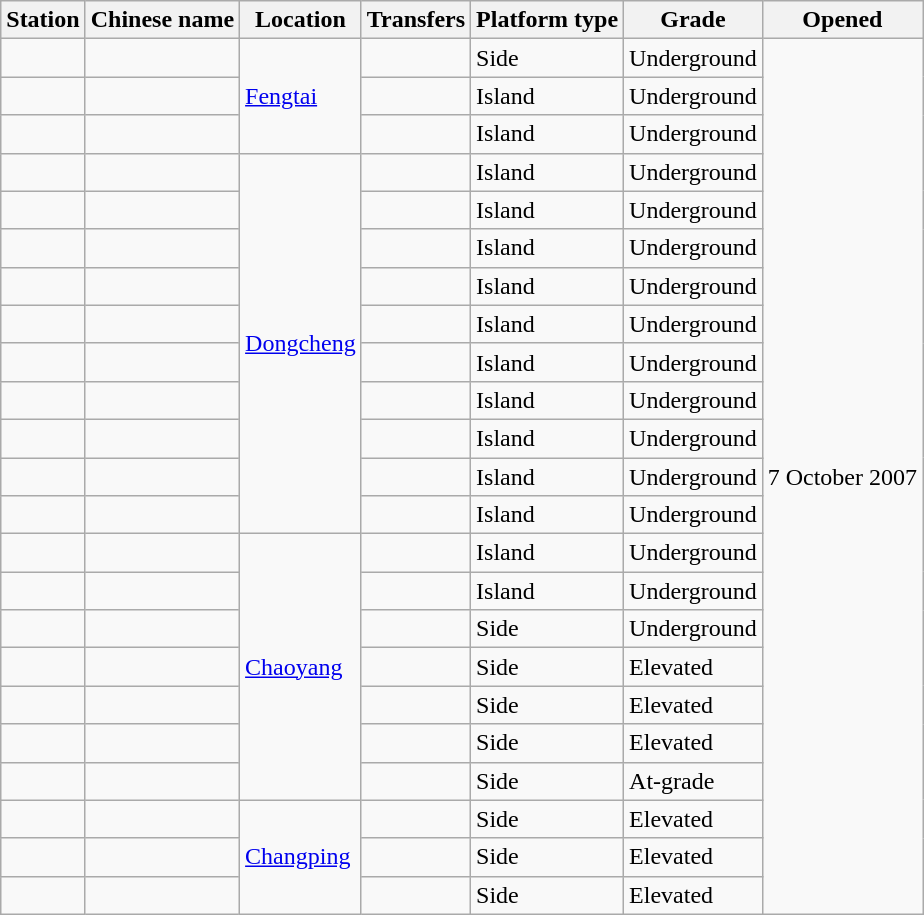<table class=wikitable>
<tr>
<th>Station</th>
<th>Chinese name</th>
<th>Location</th>
<th>Transfers</th>
<th>Platform type</th>
<th>Grade</th>
<th>Opened</th>
</tr>
<tr>
<td></td>
<td><span></span></td>
<td rowspan=3><a href='#'>Fengtai</a></td>
<td> </td>
<td>Side</td>
<td>Underground</td>
<td rowspan=23>7 October 2007</td>
</tr>
<tr>
<td></td>
<td><span></span></td>
<td></td>
<td>Island</td>
<td>Underground</td>
</tr>
<tr>
<td></td>
<td><span></span></td>
<td></td>
<td>Island</td>
<td>Underground</td>
</tr>
<tr>
<td></td>
<td><span></span></td>
<td rowspan=10><a href='#'>Dongcheng</a></td>
<td></td>
<td>Island</td>
<td>Underground</td>
</tr>
<tr>
<td></td>
<td><span></span></td>
<td></td>
<td>Island</td>
<td>Underground</td>
</tr>
<tr>
<td></td>
<td><span></span></td>
<td></td>
<td>Island</td>
<td>Underground</td>
</tr>
<tr>
<td></td>
<td><span></span></td>
<td></td>
<td>Island</td>
<td>Underground</td>
</tr>
<tr>
<td></td>
<td><span></span></td>
<td></td>
<td>Island</td>
<td>Underground</td>
</tr>
<tr>
<td></td>
<td><span></span></td>
<td></td>
<td>Island</td>
<td>Underground</td>
</tr>
<tr>
<td></td>
<td><span></span></td>
<td></td>
<td>Island</td>
<td>Underground</td>
</tr>
<tr>
<td></td>
<td><span></span></td>
<td></td>
<td>Island</td>
<td>Underground</td>
</tr>
<tr>
<td></td>
<td><span></span></td>
<td></td>
<td>Island</td>
<td>Underground</td>
</tr>
<tr>
<td></td>
<td><span></span></td>
<td></td>
<td>Island</td>
<td>Underground</td>
</tr>
<tr>
<td></td>
<td><span></span></td>
<td rowspan=7><a href='#'>Chaoyang</a></td>
<td></td>
<td>Island</td>
<td>Underground</td>
</tr>
<tr>
<td></td>
<td><span></span></td>
<td></td>
<td>Island</td>
<td>Underground</td>
</tr>
<tr>
<td></td>
<td><span></span></td>
<td></td>
<td>Side</td>
<td>Underground</td>
</tr>
<tr>
<td></td>
<td><span></span></td>
<td></td>
<td>Side</td>
<td>Elevated</td>
</tr>
<tr>
<td></td>
<td><span></span></td>
<td></td>
<td>Side</td>
<td>Elevated</td>
</tr>
<tr>
<td></td>
<td><span></span></td>
<td></td>
<td>Side</td>
<td>Elevated</td>
</tr>
<tr>
<td></td>
<td><span></span></td>
<td></td>
<td>Side</td>
<td>At-grade</td>
</tr>
<tr>
<td></td>
<td><span></span></td>
<td rowspan=3><a href='#'>Changping</a></td>
<td></td>
<td>Side</td>
<td>Elevated</td>
</tr>
<tr>
<td></td>
<td><span></span></td>
<td></td>
<td>Side</td>
<td>Elevated</td>
</tr>
<tr>
<td></td>
<td><span></span></td>
<td></td>
<td>Side</td>
<td>Elevated</td>
</tr>
</table>
